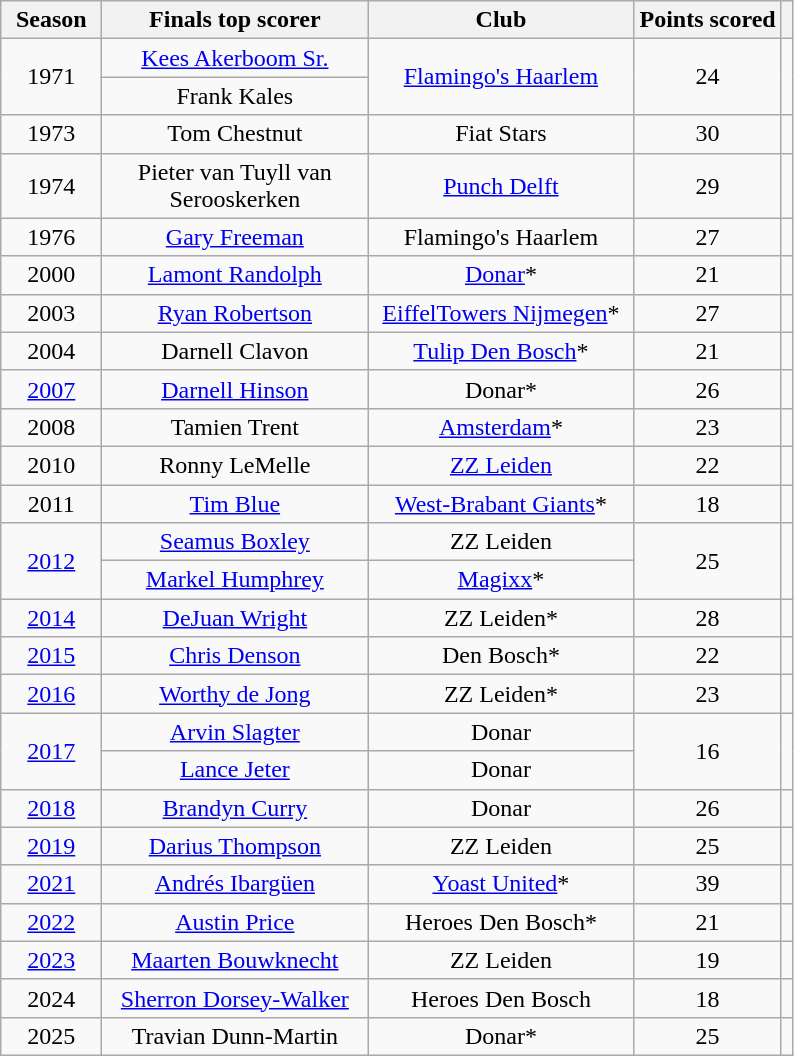<table class="wikitable sortable" style="text-align:center;">
<tr>
<th width=60>Season</th>
<th width=170>Finals top scorer</th>
<th width=170>Club</th>
<th>Points scored</th>
<th></th>
</tr>
<tr>
<td rowspan="2">1971</td>
<td><a href='#'>Kees Akerboom Sr.</a></td>
<td rowspan="2"><a href='#'>Flamingo's Haarlem</a></td>
<td rowspan="2">24</td>
<td rowspan="2"></td>
</tr>
<tr>
<td>Frank Kales</td>
</tr>
<tr>
<td>1973</td>
<td>Tom Chestnut</td>
<td>Fiat Stars</td>
<td>30</td>
<td></td>
</tr>
<tr>
<td>1974</td>
<td>Pieter van Tuyll van Serooskerken</td>
<td><a href='#'>Punch Delft</a></td>
<td>29</td>
<td></td>
</tr>
<tr>
<td>1976</td>
<td><a href='#'>Gary Freeman</a></td>
<td>Flamingo's Haarlem</td>
<td>27</td>
<td></td>
</tr>
<tr>
<td>2000</td>
<td><a href='#'>Lamont Randolph</a></td>
<td><a href='#'>Donar</a>*</td>
<td>21</td>
<td></td>
</tr>
<tr>
<td>2003</td>
<td><a href='#'>Ryan Robertson</a></td>
<td><a href='#'>EiffelTowers Nijmegen</a>*</td>
<td>27</td>
<td></td>
</tr>
<tr>
<td>2004</td>
<td>Darnell Clavon</td>
<td><a href='#'>Tulip Den Bosch</a>*</td>
<td>21</td>
<td></td>
</tr>
<tr>
<td><a href='#'>2007</a></td>
<td><a href='#'>Darnell Hinson</a></td>
<td>Donar*</td>
<td>26</td>
<td></td>
</tr>
<tr>
<td>2008</td>
<td>Tamien Trent</td>
<td><a href='#'>Amsterdam</a>*</td>
<td>23</td>
<td></td>
</tr>
<tr>
<td>2010</td>
<td>Ronny LeMelle</td>
<td><a href='#'>ZZ Leiden</a></td>
<td>22</td>
<td></td>
</tr>
<tr>
<td>2011</td>
<td><a href='#'>Tim Blue</a></td>
<td><a href='#'>West-Brabant Giants</a>*</td>
<td>18</td>
<td></td>
</tr>
<tr>
<td rowspan="2" align="center"><a href='#'>2012</a></td>
<td><a href='#'>Seamus Boxley</a></td>
<td>ZZ Leiden</td>
<td rowspan="2" align="center">25</td>
<td rowspan="2" align="center"></td>
</tr>
<tr>
<td><a href='#'>Markel Humphrey</a></td>
<td><a href='#'>Magixx</a>*</td>
</tr>
<tr>
<td align="center"><a href='#'>2014</a></td>
<td><a href='#'>DeJuan Wright</a></td>
<td>ZZ Leiden*</td>
<td align="center">28</td>
<td align="center"></td>
</tr>
<tr>
<td align="center"><a href='#'>2015</a></td>
<td><a href='#'>Chris Denson</a></td>
<td>Den Bosch*</td>
<td align="center">22</td>
<td align="center"></td>
</tr>
<tr>
<td align="center"><a href='#'>2016</a></td>
<td><a href='#'>Worthy de Jong</a></td>
<td>ZZ Leiden*</td>
<td align="center">23</td>
<td align="center"></td>
</tr>
<tr>
<td rowspan="2" align="center"><a href='#'>2017</a></td>
<td><a href='#'>Arvin Slagter</a></td>
<td>Donar</td>
<td rowspan="2" align="center">16</td>
<td rowspan="2" align="center"></td>
</tr>
<tr>
<td><a href='#'>Lance Jeter</a></td>
<td>Donar</td>
</tr>
<tr>
<td align="center"><a href='#'>2018</a></td>
<td><a href='#'>Brandyn Curry</a></td>
<td>Donar</td>
<td align="center">26</td>
<td align="center"></td>
</tr>
<tr>
<td align="center"><a href='#'>2019</a></td>
<td><a href='#'>Darius Thompson</a></td>
<td>ZZ Leiden</td>
<td align="center">25</td>
<td align="center"></td>
</tr>
<tr>
<td align="center"><a href='#'>2021</a></td>
<td><a href='#'>Andrés Ibargüen</a></td>
<td><a href='#'>Yoast United</a>*</td>
<td align="center">39</td>
<td align="center"></td>
</tr>
<tr>
<td align="center"><a href='#'>2022</a></td>
<td><a href='#'>Austin Price</a></td>
<td>Heroes Den Bosch*</td>
<td align="center">21</td>
<td align="center"></td>
</tr>
<tr>
<td><a href='#'>2023</a></td>
<td><a href='#'>Maarten Bouwknecht</a></td>
<td>ZZ Leiden</td>
<td>19</td>
<td></td>
</tr>
<tr>
<td>2024</td>
<td><a href='#'>Sherron Dorsey-Walker</a></td>
<td>Heroes Den Bosch</td>
<td>18</td>
<td></td>
</tr>
<tr>
<td>2025</td>
<td>Travian Dunn-Martin</td>
<td>Donar*</td>
<td>25</td>
<td></td>
</tr>
</table>
